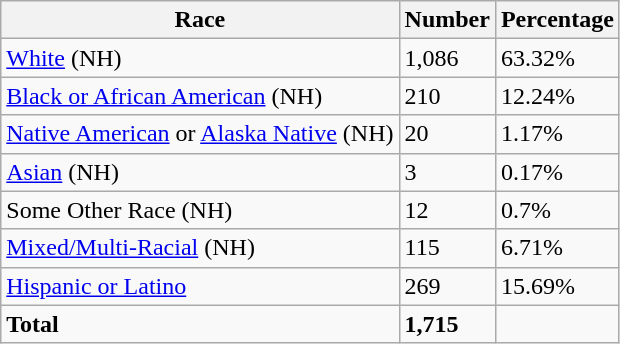<table class="wikitable">
<tr>
<th>Race</th>
<th>Number</th>
<th>Percentage</th>
</tr>
<tr>
<td><a href='#'>White</a> (NH)</td>
<td>1,086</td>
<td>63.32%</td>
</tr>
<tr>
<td><a href='#'>Black or African American</a> (NH)</td>
<td>210</td>
<td>12.24%</td>
</tr>
<tr>
<td><a href='#'>Native American</a> or <a href='#'>Alaska Native</a> (NH)</td>
<td>20</td>
<td>1.17%</td>
</tr>
<tr>
<td><a href='#'>Asian</a> (NH)</td>
<td>3</td>
<td>0.17%</td>
</tr>
<tr>
<td>Some Other Race (NH)</td>
<td>12</td>
<td>0.7%</td>
</tr>
<tr>
<td><a href='#'>Mixed/Multi-Racial</a> (NH)</td>
<td>115</td>
<td>6.71%</td>
</tr>
<tr>
<td><a href='#'>Hispanic or Latino</a></td>
<td>269</td>
<td>15.69%</td>
</tr>
<tr>
<td><strong>Total</strong></td>
<td><strong>1,715</strong></td>
<td></td>
</tr>
</table>
